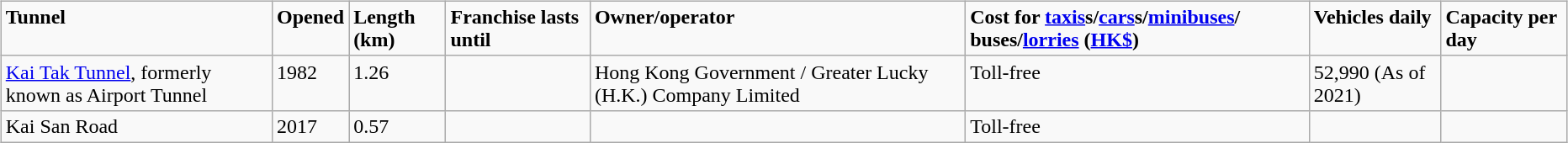<table>
<tr>
<td><br><table class="wikitable">
<tr valign=top>
<td><strong>Tunnel</strong></td>
<td><strong>Opened</strong></td>
<td><strong>Length (km)</strong></td>
<td><strong>Franchise lasts until</strong></td>
<td><strong>Owner/operator</strong></td>
<td><strong>Cost for <a href='#'>taxis</a>s/<a href='#'>cars</a>s/<a href='#'>minibuses</a>/ buses/<a href='#'>lorries</a> (<a href='#'>HK$</a>)</strong></td>
<td><strong>Vehicles daily</strong></td>
<td><strong>Capacity per day</strong></td>
</tr>
<tr valign=top>
<td><a href='#'>Kai Tak Tunnel</a>, formerly known as Airport Tunnel </td>
<td>1982</td>
<td>1.26</td>
<td> </td>
<td>Hong Kong Government / Greater Lucky (H.K.) Company Limited</td>
<td>Toll-free</td>
<td>52,990 (As of 2021)</td>
<td> </td>
</tr>
<tr>
<td>Kai San Road</td>
<td>2017</td>
<td>0.57</td>
<td></td>
<td></td>
<td>Toll-free</td>
<td></td>
<td></td>
</tr>
</table>
</td>
</tr>
</table>
